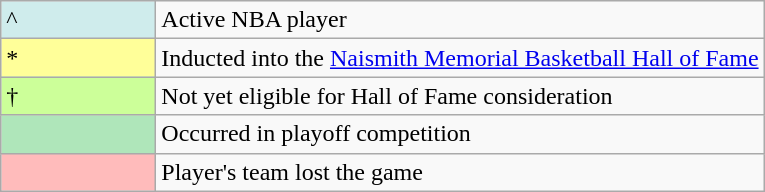<table class="wikitable">
<tr>
<td style="background-color:#CFECEC; width:6em">^</td>
<td>Active NBA player</td>
</tr>
<tr>
<td style="background-color:#FFFF99; width:6em">*</td>
<td>Inducted into the <a href='#'>Naismith Memorial Basketball Hall of Fame</a></td>
</tr>
<tr>
<td style="background:#CCFF99; width:1em">†</td>
<td>Not yet eligible for Hall of Fame consideration</td>
</tr>
<tr>
<td style="background-color:#AFE6BA; width:6em"></td>
<td>Occurred in playoff competition</td>
</tr>
<tr>
<td style="background-color:#ffbbbb; width:6em"></td>
<td>Player's team lost the game</td>
</tr>
</table>
